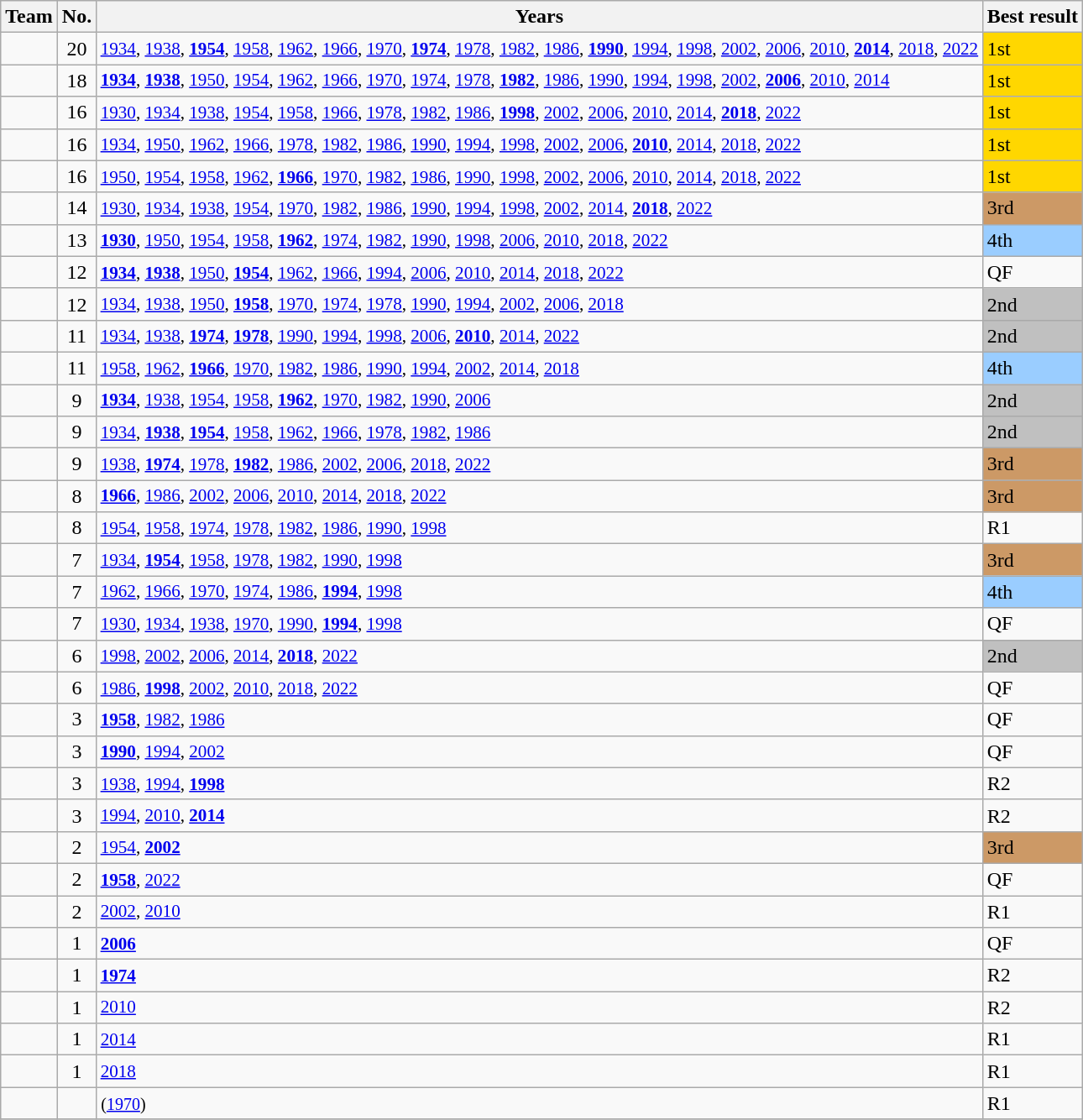<table class="wikitable"px solid black" cellpadding="2">
<tr>
<th>Team</th>
<th>No.</th>
<th>Years</th>
<th>Best result</th>
</tr>
<tr>
<td><strong></strong>  </td>
<td align=center>20</td>
<td style="font-size:88%"><a href='#'>1934</a>, <a href='#'>1938</a>, <strong><a href='#'>1954</a></strong>, <a href='#'>1958</a>, <a href='#'>1962</a>, <a href='#'>1966</a>, <a href='#'>1970</a>, <strong><a href='#'>1974</a></strong>, <a href='#'>1978</a>, <a href='#'>1982</a>, <a href='#'>1986</a>, <strong><a href='#'>1990</a></strong>, <a href='#'>1994</a>, <a href='#'>1998</a>, <a href='#'>2002</a>, <a href='#'>2006</a>, <a href='#'>2010</a>, <strong><a href='#'>2014</a></strong>, <a href='#'>2018</a>, <a href='#'>2022</a></td>
<td bgcolor=gold>1st</td>
</tr>
<tr>
<td><strong></strong>  </td>
<td align=center>18</td>
<td style="font-size:88%"><strong><a href='#'>1934</a></strong>,  <strong><a href='#'>1938</a></strong>, <a href='#'>1950</a>, <a href='#'>1954</a>, <a href='#'>1962</a>, <a href='#'>1966</a>, <a href='#'>1970</a>, <a href='#'>1974</a>, <a href='#'>1978</a>, <strong><a href='#'>1982</a></strong>, <a href='#'>1986</a>, <a href='#'>1990</a>, <a href='#'>1994</a>, <a href='#'>1998</a>, <a href='#'>2002</a>, <strong><a href='#'>2006</a></strong>, <a href='#'>2010</a>, <a href='#'>2014</a></td>
<td bgcolor=gold>1st</td>
</tr>
<tr>
<td><strong></strong>  </td>
<td align=center>16</td>
<td style="font-size:88%"><a href='#'>1930</a>, <a href='#'>1934</a>, <a href='#'>1938</a>, <a href='#'>1954</a>, <a href='#'>1958</a>, <a href='#'>1966</a>, <a href='#'>1978</a>, <a href='#'>1982</a>, <a href='#'>1986</a>, <strong><a href='#'>1998</a></strong>, <a href='#'>2002</a>, <a href='#'>2006</a>, <a href='#'>2010</a>, <a href='#'>2014</a>, <strong><a href='#'>2018</a></strong>, <a href='#'>2022</a></td>
<td bgcolor=gold>1st</td>
</tr>
<tr>
<td><strong></strong>  </td>
<td align=center>16</td>
<td style="font-size:88%"><a href='#'>1934</a>, <a href='#'>1950</a>, <a href='#'>1962</a>, <a href='#'>1966</a>, <a href='#'>1978</a>, <a href='#'>1982</a>, <a href='#'>1986</a>, <a href='#'>1990</a>, <a href='#'>1994</a>, <a href='#'>1998</a>, <a href='#'>2002</a>, <a href='#'>2006</a>, <strong><a href='#'>2010</a></strong>, <a href='#'>2014</a>, <a href='#'>2018</a>, <a href='#'>2022</a></td>
<td bgcolor=gold>1st</td>
</tr>
<tr>
<td><strong></strong>  </td>
<td align=center>16</td>
<td style="font-size:88%"><a href='#'>1950</a>, <a href='#'>1954</a>, <a href='#'>1958</a>, <a href='#'>1962</a>, <strong><a href='#'>1966</a></strong>, <a href='#'>1970</a>, <a href='#'>1982</a>, <a href='#'>1986</a>, <a href='#'>1990</a>, <a href='#'>1998</a>, <a href='#'>2002</a>, <a href='#'>2006</a>, <a href='#'>2010</a>, <a href='#'>2014</a>, <a href='#'>2018</a>, <a href='#'>2022</a></td>
<td bgcolor=gold>1st</td>
</tr>
<tr>
<td><strong></strong>  </td>
<td align=center>14</td>
<td style="font-size:88%"><a href='#'>1930</a>, <a href='#'>1934</a>, <a href='#'>1938</a>, <a href='#'>1954</a>, <a href='#'>1970</a>, <a href='#'>1982</a>, <a href='#'>1986</a>, <a href='#'>1990</a>, <a href='#'>1994</a>, <a href='#'>1998</a>, <a href='#'>2002</a>, <a href='#'>2014</a>, <strong><a href='#'>2018</a></strong>, <a href='#'>2022</a></td>
<td bgcolor=#cc9966>3rd</td>
</tr>
<tr>
<td><strong></strong>  </td>
<td align=center>13</td>
<td style="font-size:88%"><strong><a href='#'>1930</a></strong>, <a href='#'>1950</a>, <a href='#'>1954</a>, <a href='#'>1958</a>, <strong><a href='#'>1962</a></strong>, <a href='#'>1974</a>, <a href='#'>1982</a>, <a href='#'>1990</a>, <a href='#'>1998</a>, <a href='#'>2006</a>, <a href='#'>2010</a>, <a href='#'>2018</a>, <a href='#'>2022</a></td>
<td bgcolor=#9acdff>4th</td>
</tr>
<tr>
<td><strong></strong>  </td>
<td align=center>12</td>
<td style="font-size:88%"><strong><a href='#'>1934</a></strong>, <strong><a href='#'>1938</a></strong>, <a href='#'>1950</a>, <strong><a href='#'>1954</a></strong>, <a href='#'>1962</a>, <a href='#'>1966</a>, <a href='#'>1994</a>, <a href='#'>2006</a>, <a href='#'>2010</a>, <a href='#'>2014</a>, <a href='#'>2018</a>, <a href='#'>2022</a></td>
<td>QF</td>
</tr>
<tr>
<td><strong></strong>  </td>
<td align=center>12</td>
<td style="font-size:88%"><a href='#'>1934</a>, <a href='#'>1938</a>, <a href='#'>1950</a>, <strong><a href='#'>1958</a></strong>, <a href='#'>1970</a>, <a href='#'>1974</a>, <a href='#'>1978</a>, <a href='#'>1990</a>, <a href='#'>1994</a>, <a href='#'>2002</a>, <a href='#'>2006</a>, <a href='#'>2018</a></td>
<td bgcolor=silver>2nd</td>
</tr>
<tr>
<td><strong></strong>  </td>
<td align=center>11</td>
<td style="font-size:88%"><a href='#'>1934</a>, <a href='#'>1938</a>, <strong><a href='#'>1974</a></strong>, <strong><a href='#'>1978</a></strong>, <a href='#'>1990</a>, <a href='#'>1994</a>, <a href='#'>1998</a>, <a href='#'>2006</a>, <strong><a href='#'>2010</a></strong>, <a href='#'>2014</a>, <a href='#'>2022</a></td>
<td bgcolor=silver>2nd</td>
</tr>
<tr>
<td><strong></strong>  </td>
<td align=center>11</td>
<td style="font-size:88%"><a href='#'>1958</a>, <a href='#'>1962</a>, <strong><a href='#'>1966</a></strong>, <a href='#'>1970</a>, <a href='#'>1982</a>, <a href='#'>1986</a>, <a href='#'>1990</a>, <a href='#'>1994</a>, <a href='#'>2002</a>, <a href='#'>2014</a>, <a href='#'>2018</a></td>
<td bgcolor=#9acdff>4th</td>
</tr>
<tr>
<td><strong></strong>  </td>
<td align=center>9</td>
<td style="font-size:88%"><strong><a href='#'>1934</a></strong>, <a href='#'>1938</a>, <a href='#'>1954</a>, <a href='#'>1958</a>, <strong><a href='#'>1962</a></strong>, <a href='#'>1970</a>, <a href='#'>1982</a>, <a href='#'>1990</a>, <a href='#'>2006</a></td>
<td bgcolor=silver>2nd</td>
</tr>
<tr>
<td><strong></strong>  </td>
<td align=center>9</td>
<td style="font-size:88%"><a href='#'>1934</a>, <strong><a href='#'>1938</a></strong>, <strong><a href='#'>1954</a></strong>, <a href='#'>1958</a>, <a href='#'>1962</a>, <a href='#'>1966</a>, <a href='#'>1978</a>, <a href='#'>1982</a>, <a href='#'>1986</a></td>
<td bgcolor=silver>2nd</td>
</tr>
<tr>
<td><strong></strong>  </td>
<td align=center>9</td>
<td style="font-size:88%"><a href='#'>1938</a>, <strong><a href='#'>1974</a></strong>, <a href='#'>1978</a>, <strong><a href='#'>1982</a></strong>, <a href='#'>1986</a>, <a href='#'>2002</a>, <a href='#'>2006</a>, <a href='#'>2018</a>, <a href='#'>2022</a></td>
<td bgcolor=#cc9966>3rd</td>
</tr>
<tr>
<td><strong></strong>  </td>
<td align=center>8</td>
<td style="font-size:88%"><strong><a href='#'>1966</a></strong>, <a href='#'>1986</a>, <a href='#'>2002</a>, <a href='#'>2006</a>, <a href='#'>2010</a>, <a href='#'>2014</a>, <a href='#'>2018</a>, <a href='#'>2022</a></td>
<td bgcolor=#cc9966>3rd</td>
</tr>
<tr>
<td><strong></strong>  </td>
<td align=center>8</td>
<td style="font-size:88%"><a href='#'>1954</a>, <a href='#'>1958</a>, <a href='#'>1974</a>, <a href='#'>1978</a>, <a href='#'>1982</a>, <a href='#'>1986</a>, <a href='#'>1990</a>, <a href='#'>1998</a></td>
<td>R1</td>
</tr>
<tr>
<td><strong></strong>  </td>
<td align=center>7</td>
<td style="font-size:88%"><a href='#'>1934</a>, <strong><a href='#'>1954</a></strong>, <a href='#'>1958</a>, <a href='#'>1978</a>, <a href='#'>1982</a>, <a href='#'>1990</a>, <a href='#'>1998</a></td>
<td bgcolor=#cc9966>3rd</td>
</tr>
<tr>
<td><strong></strong>  </td>
<td align=center>7</td>
<td style="font-size:88%"><a href='#'>1962</a>, <a href='#'>1966</a>, <a href='#'>1970</a>, <a href='#'>1974</a>, <a href='#'>1986</a>, <strong><a href='#'>1994</a></strong>, <a href='#'>1998</a></td>
<td bgcolor=#9acdff>4th</td>
</tr>
<tr>
<td><strong></strong>  </td>
<td align=center>7</td>
<td style="font-size:88%"><a href='#'>1930</a>, <a href='#'>1934</a>, <a href='#'>1938</a>, <a href='#'>1970</a>, <a href='#'>1990</a>, <strong><a href='#'>1994</a></strong>, <a href='#'>1998</a></td>
<td>QF</td>
</tr>
<tr>
<td><strong></strong>  </td>
<td align=center>6</td>
<td style="font-size:88%"><a href='#'>1998</a>, <a href='#'>2002</a>, <a href='#'>2006</a>, <a href='#'>2014</a>, <strong><a href='#'>2018</a></strong>, <a href='#'>2022</a></td>
<td bgcolor=silver>2nd</td>
</tr>
<tr>
<td><strong></strong>  </td>
<td align=center>6</td>
<td style="font-size:88%"><a href='#'>1986</a>, <strong><a href='#'>1998</a></strong>, <a href='#'>2002</a>, <a href='#'>2010</a>, <a href='#'>2018</a>, <a href='#'>2022</a></td>
<td>QF</td>
</tr>
<tr>
<td><strong></strong>  </td>
<td align=center>3</td>
<td style="font-size:88%"><strong><a href='#'>1958</a></strong>, <a href='#'>1982</a>, <a href='#'>1986</a></td>
<td>QF</td>
</tr>
<tr>
<td><strong></strong>  </td>
<td align=center>3</td>
<td style="font-size:88%"><strong><a href='#'>1990</a></strong>, <a href='#'>1994</a>, <a href='#'>2002</a></td>
<td>QF</td>
</tr>
<tr>
<td><strong></strong>  </td>
<td align=center>3</td>
<td style="font-size:88%"><a href='#'>1938</a>, <a href='#'>1994</a>, <strong><a href='#'>1998</a></strong></td>
<td>R2</td>
</tr>
<tr>
<td><strong></strong>  </td>
<td align=center>3</td>
<td style="font-size:88%"><a href='#'>1994</a>, <a href='#'>2010</a>, <strong><a href='#'>2014</a></strong></td>
<td>R2</td>
</tr>
<tr>
<td><strong></strong>  </td>
<td align=center>2</td>
<td style="font-size:88%"><a href='#'>1954</a>, <strong><a href='#'>2002</a></strong></td>
<td bgcolor=#cc9966>3rd</td>
</tr>
<tr>
<td><strong></strong>  </td>
<td align=center>2</td>
<td style="font-size:88%"><strong><a href='#'>1958</a></strong>, <a href='#'>2022</a></td>
<td>QF</td>
</tr>
<tr>
<td><strong></strong>  </td>
<td align=center>2</td>
<td style="font-size:88%"><a href='#'>2002</a>, <a href='#'>2010</a></td>
<td>R1</td>
</tr>
<tr>
<td><strong></strong>  </td>
<td align=center>1</td>
<td style="font-size:88%"><strong><a href='#'>2006</a></strong></td>
<td>QF</td>
</tr>
<tr>
<td><strong></strong>  </td>
<td align=center>1</td>
<td style="font-size:88%"><strong><a href='#'>1974</a></strong></td>
<td>R2</td>
</tr>
<tr>
<td><strong></strong>  </td>
<td align=center>1</td>
<td style="font-size:88%"><a href='#'>2010</a></td>
<td>R2</td>
</tr>
<tr>
<td><strong></strong>  </td>
<td align=center>1</td>
<td style="font-size:88%"><a href='#'>2014</a></td>
<td>R1</td>
</tr>
<tr>
<td><strong></strong>  </td>
<td align=center>1</td>
<td style="font-size:88%"><a href='#'>2018</a></td>
<td>R1</td>
</tr>
<tr>
<td><strong></strong></td>
<td></td>
<td><small> (<a href='#'>1970</a>) </small></td>
<td>R1</td>
</tr>
<tr>
</tr>
</table>
